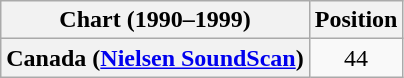<table class="wikitable plainrowheaders">
<tr>
<th>Chart (1990–1999)</th>
<th>Position</th>
</tr>
<tr>
<th scope="row">Canada (<a href='#'>Nielsen SoundScan</a>)</th>
<td align="center">44</td>
</tr>
</table>
